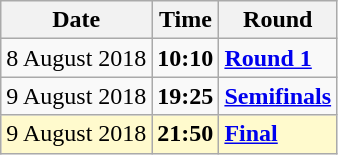<table class="wikitable">
<tr>
<th>Date</th>
<th>Time</th>
<th>Round</th>
</tr>
<tr>
<td>8 August 2018</td>
<td><strong>10:10</strong></td>
<td><strong><a href='#'>Round 1</a></strong></td>
</tr>
<tr>
<td>9 August 2018</td>
<td><strong>19:25</strong></td>
<td><strong><a href='#'>Semifinals</a></strong></td>
</tr>
<tr style=background:lemonchiffon>
<td>9 August 2018</td>
<td><strong>21:50</strong></td>
<td><strong><a href='#'>Final</a></strong></td>
</tr>
</table>
